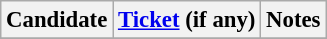<table class="wikitable" style="font-size: 95%">
<tr>
<th>Candidate</th>
<th><a href='#'>Ticket</a> (if any)</th>
<th>Notes</th>
</tr>
<tr>
</tr>
</table>
